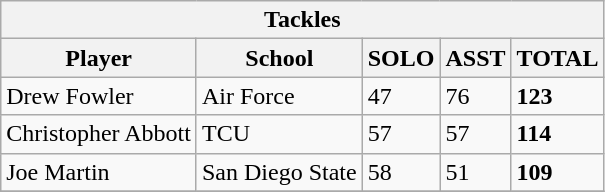<table class="wikitable">
<tr>
<th colspan="5" align="center">Tackles</th>
</tr>
<tr>
<th>Player</th>
<th>School</th>
<th>SOLO</th>
<th>ASST</th>
<th>TOTAL</th>
</tr>
<tr>
<td>Drew Fowler</td>
<td>Air Force</td>
<td>47</td>
<td>76</td>
<td><strong>123</strong></td>
</tr>
<tr>
<td>Christopher Abbott</td>
<td>TCU</td>
<td>57</td>
<td>57</td>
<td><strong>114</strong></td>
</tr>
<tr>
<td>Joe Martin</td>
<td>San Diego State</td>
<td>58</td>
<td>51</td>
<td><strong>109</strong></td>
</tr>
<tr>
</tr>
</table>
